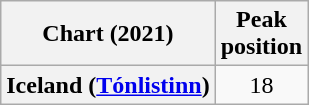<table class="wikitable sortable plainrowheaders" style="text-align:center">
<tr>
<th scope="col">Chart (2021)</th>
<th scope="col">Peak<br>position</th>
</tr>
<tr>
<th scope="row">Iceland (<a href='#'>Tónlistinn</a>)</th>
<td>18</td>
</tr>
</table>
